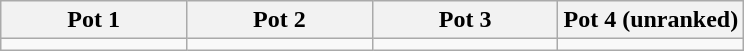<table class="wikitable">
<tr>
<th width=25%>Pot 1</th>
<th width=25%>Pot 2</th>
<th width=25%>Pot 3</th>
<th width=25%>Pot 4 (unranked)</th>
</tr>
<tr>
<td valign=top></td>
<td valign=top></td>
<td valign=top></td>
<td valign=top></td>
</tr>
</table>
